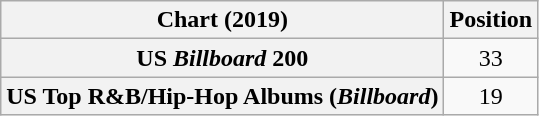<table class="wikitable sortable plainrowheaders" style="text-align:center">
<tr>
<th scope="col">Chart (2019)</th>
<th scope="col">Position</th>
</tr>
<tr>
<th scope="row">US <em>Billboard</em> 200</th>
<td>33</td>
</tr>
<tr>
<th scope="row">US Top R&B/Hip-Hop Albums (<em>Billboard</em>)</th>
<td>19</td>
</tr>
</table>
